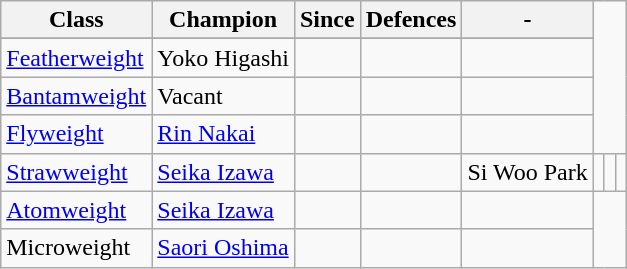<table class="wikitable sortable">
<tr>
<th>Class</th>
<th>Champion</th>
<th>Since</th>
<th>Defences</th>
<th Next Fight>-</th>
</tr>
<tr>
</tr>
<tr>
<td><a href='#'>Featherweight</a><br></td>
<td> Yoko Higashi</td>
<td></td>
<td></td>
<td></td>
</tr>
<tr>
<td><a href='#'>Bantamweight</a><br></td>
<td>Vacant</td>
<td></td>
<td></td>
<td></td>
</tr>
<tr>
<td><a href='#'>Flyweight</a><br></td>
<td> <a href='#'>Rin Nakai</a></td>
<td></td>
<td></td>
<td></td>
</tr>
<tr>
<td><a href='#'>Strawweight</a><br></td>
<td> <a href='#'>Seika Izawa</a></td>
<td></td>
<td></td>
<td> Si Woo Park </td>
<td></td>
<td></td>
<td></td>
</tr>
<tr>
<td><a href='#'>Atomweight</a><br></td>
<td> <a href='#'>Seika Izawa</a></td>
<td></td>
<td></td>
<td></td>
</tr>
<tr>
<td>Microweight<br></td>
<td> <a href='#'>Saori Oshima</a></td>
<td></td>
<td></td>
<td></td>
</tr>
</table>
